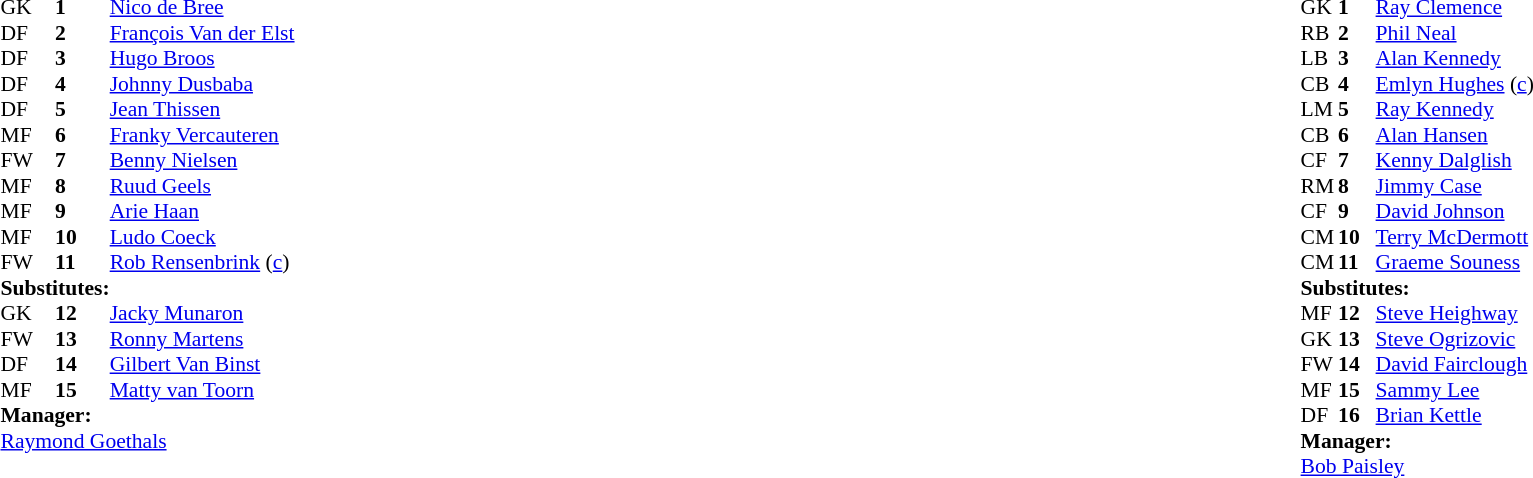<table width="100%">
<tr>
<td valign="top" width="50%"><br><table style="font-size:90%" cellspacing="0" cellpadding="0">
<tr>
<th width=25></th>
<th width=25></th>
</tr>
<tr>
<td>GK</td>
<td><strong>1</strong></td>
<td> <a href='#'>Nico de Bree</a></td>
</tr>
<tr>
<td>DF</td>
<td><strong>2</strong></td>
<td> <a href='#'>François Van der Elst</a></td>
</tr>
<tr>
<td>DF</td>
<td><strong>3</strong></td>
<td> <a href='#'>Hugo Broos</a></td>
</tr>
<tr>
<td>DF</td>
<td><strong>4</strong></td>
<td> <a href='#'>Johnny Dusbaba</a></td>
</tr>
<tr>
<td>DF</td>
<td><strong>5</strong></td>
<td> <a href='#'>Jean Thissen</a></td>
<td></td>
</tr>
<tr>
<td>MF</td>
<td><strong>6</strong></td>
<td> <a href='#'>Franky Vercauteren</a></td>
</tr>
<tr>
<td>FW</td>
<td><strong>7</strong></td>
<td> <a href='#'>Benny Nielsen</a></td>
</tr>
<tr>
<td>MF</td>
<td><strong>8</strong></td>
<td> <a href='#'>Ruud Geels</a></td>
</tr>
<tr>
<td>MF</td>
<td><strong>9</strong></td>
<td> <a href='#'>Arie Haan</a></td>
</tr>
<tr>
<td>MF</td>
<td><strong>10</strong></td>
<td> <a href='#'>Ludo Coeck</a></td>
</tr>
<tr>
<td>FW</td>
<td><strong>11</strong></td>
<td> <a href='#'>Rob Rensenbrink</a> (<a href='#'>c</a>)</td>
</tr>
<tr>
<td colspan=2><strong>Substitutes:</strong></td>
</tr>
<tr>
<td>GK</td>
<td><strong>12</strong></td>
<td> <a href='#'>Jacky Munaron</a></td>
</tr>
<tr>
<td>FW</td>
<td><strong>13</strong></td>
<td> <a href='#'>Ronny Martens</a></td>
</tr>
<tr>
<td>DF</td>
<td><strong>14</strong></td>
<td> <a href='#'>Gilbert Van Binst</a></td>
</tr>
<tr>
<td>MF</td>
<td><strong>15</strong></td>
<td> <a href='#'>Matty van Toorn</a></td>
</tr>
<tr>
<td colspan=3><strong>Manager:</strong></td>
</tr>
<tr>
<td colspan=4> <a href='#'>Raymond Goethals</a></td>
</tr>
</table>
</td>
<td valign="top" width="50%"><br><table style="font-size: 90%" cellspacing="0" cellpadding="0" align=center>
<tr>
<th width=25></th>
<th width=25></th>
</tr>
<tr>
<td>GK</td>
<td><strong>1</strong></td>
<td> <a href='#'>Ray Clemence</a></td>
</tr>
<tr>
<td>RB</td>
<td><strong>2</strong></td>
<td> <a href='#'>Phil Neal</a></td>
</tr>
<tr>
<td>LB</td>
<td><strong>3</strong></td>
<td> <a href='#'>Alan Kennedy</a></td>
</tr>
<tr>
<td>CB</td>
<td><strong>4</strong></td>
<td> <a href='#'>Emlyn Hughes</a> (<a href='#'>c</a>)</td>
</tr>
<tr>
<td>LM</td>
<td><strong>5</strong></td>
<td> <a href='#'>Ray Kennedy</a></td>
</tr>
<tr>
<td>CB</td>
<td><strong>6</strong></td>
<td> <a href='#'>Alan Hansen</a></td>
</tr>
<tr>
<td>CF</td>
<td><strong>7</strong></td>
<td> <a href='#'>Kenny Dalglish</a></td>
</tr>
<tr>
<td>RM</td>
<td><strong>8</strong></td>
<td> <a href='#'>Jimmy Case</a></td>
</tr>
<tr>
<td>CF</td>
<td><strong>9</strong></td>
<td> <a href='#'>David Johnson</a></td>
<td></td>
<td></td>
</tr>
<tr>
<td>CM</td>
<td><strong>10</strong></td>
<td> <a href='#'>Terry McDermott</a></td>
</tr>
<tr>
<td>CM</td>
<td><strong>11</strong></td>
<td> <a href='#'>Graeme Souness</a></td>
</tr>
<tr>
<td colspan=3><strong>Substitutes:</strong></td>
</tr>
<tr>
<td>MF</td>
<td><strong>12</strong></td>
<td> <a href='#'>Steve Heighway</a></td>
<td></td>
<td></td>
</tr>
<tr>
<td>GK</td>
<td><strong>13</strong></td>
<td> <a href='#'>Steve Ogrizovic</a></td>
</tr>
<tr>
<td>FW</td>
<td><strong>14</strong></td>
<td> <a href='#'>David Fairclough</a></td>
</tr>
<tr>
<td>MF</td>
<td><strong>15</strong></td>
<td> <a href='#'>Sammy Lee</a></td>
</tr>
<tr>
<td>DF</td>
<td><strong>16</strong></td>
<td> <a href='#'>Brian Kettle</a></td>
</tr>
<tr>
<td colspan=3><strong>Manager:</strong></td>
</tr>
<tr>
<td colspan=4> <a href='#'>Bob Paisley</a></td>
</tr>
</table>
</td>
</tr>
</table>
